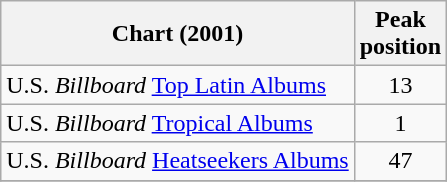<table class="wikitable">
<tr>
<th align="left">Chart (2001)</th>
<th align="left">Peak<br>position</th>
</tr>
<tr>
<td align="left">U.S. <em>Billboard</em> <a href='#'>Top Latin Albums</a></td>
<td align="center">13</td>
</tr>
<tr>
<td align="left">U.S. <em>Billboard</em> <a href='#'>Tropical Albums</a></td>
<td align="center">1</td>
</tr>
<tr>
<td align="left">U.S. <em>Billboard</em> <a href='#'>Heatseekers Albums</a></td>
<td align="center">47</td>
</tr>
<tr>
</tr>
</table>
